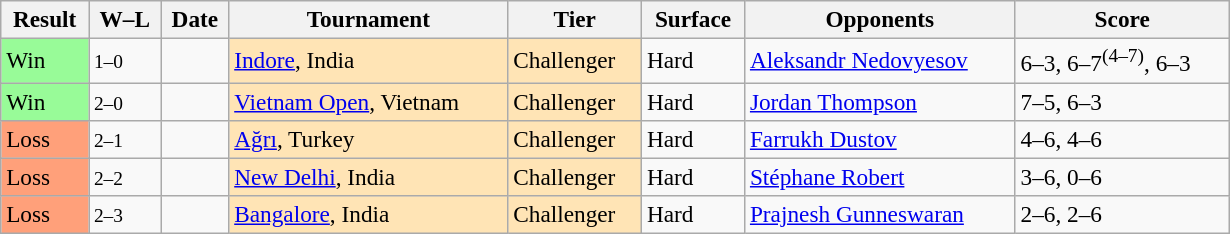<table class="wikitable sortable" style="font-size:97%;" width="820">
<tr>
<th>Result</th>
<th class="unsortable">W–L</th>
<th>Date</th>
<th>Tournament</th>
<th>Tier</th>
<th>Surface</th>
<th>Opponents</th>
<th class="unsortable">Score</th>
</tr>
<tr>
<td style="background:#98FB98">Win</td>
<td><small>1–0</small></td>
<td><a href='#'></a></td>
<td style="background:moccasin"><a href='#'>Indore</a>, India</td>
<td style="background:moccasin">Challenger</td>
<td>Hard</td>
<td> <a href='#'>Aleksandr Nedovyesov</a></td>
<td>6–3, 6–7<sup>(4–7)</sup>, 6–3</td>
</tr>
<tr>
<td style="background:#98FB98">Win</td>
<td><small>2–0</small></td>
<td><a href='#'></a></td>
<td style="background:moccasin"><a href='#'>Vietnam Open</a>, Vietnam</td>
<td style="background:moccasin">Challenger</td>
<td>Hard</td>
<td> <a href='#'>Jordan Thompson</a></td>
<td>7–5, 6–3</td>
</tr>
<tr>
<td style="background:#FFA07A">Loss</td>
<td><small>2–1</small></td>
<td><a href='#'></a></td>
<td style="background:moccasin"><a href='#'>Ağrı</a>, Turkey</td>
<td style="background:moccasin">Challenger</td>
<td>Hard</td>
<td> <a href='#'>Farrukh Dustov</a></td>
<td>4–6, 4–6</td>
</tr>
<tr>
<td style="background:#FFA07A">Loss</td>
<td><small>2–2</small></td>
<td><a href='#'></a></td>
<td style="background:moccasin"><a href='#'>New Delhi</a>, India</td>
<td style="background:moccasin">Challenger</td>
<td>Hard</td>
<td> <a href='#'>Stéphane Robert</a></td>
<td>3–6, 0–6</td>
</tr>
<tr>
<td style="background:#FFA07A">Loss</td>
<td><small>2–3</small></td>
<td><a href='#'></a></td>
<td style="background:moccasin"><a href='#'>Bangalore</a>, India</td>
<td style="background:moccasin">Challenger</td>
<td>Hard</td>
<td> <a href='#'>Prajnesh Gunneswaran</a></td>
<td>2–6, 2–6</td>
</tr>
</table>
